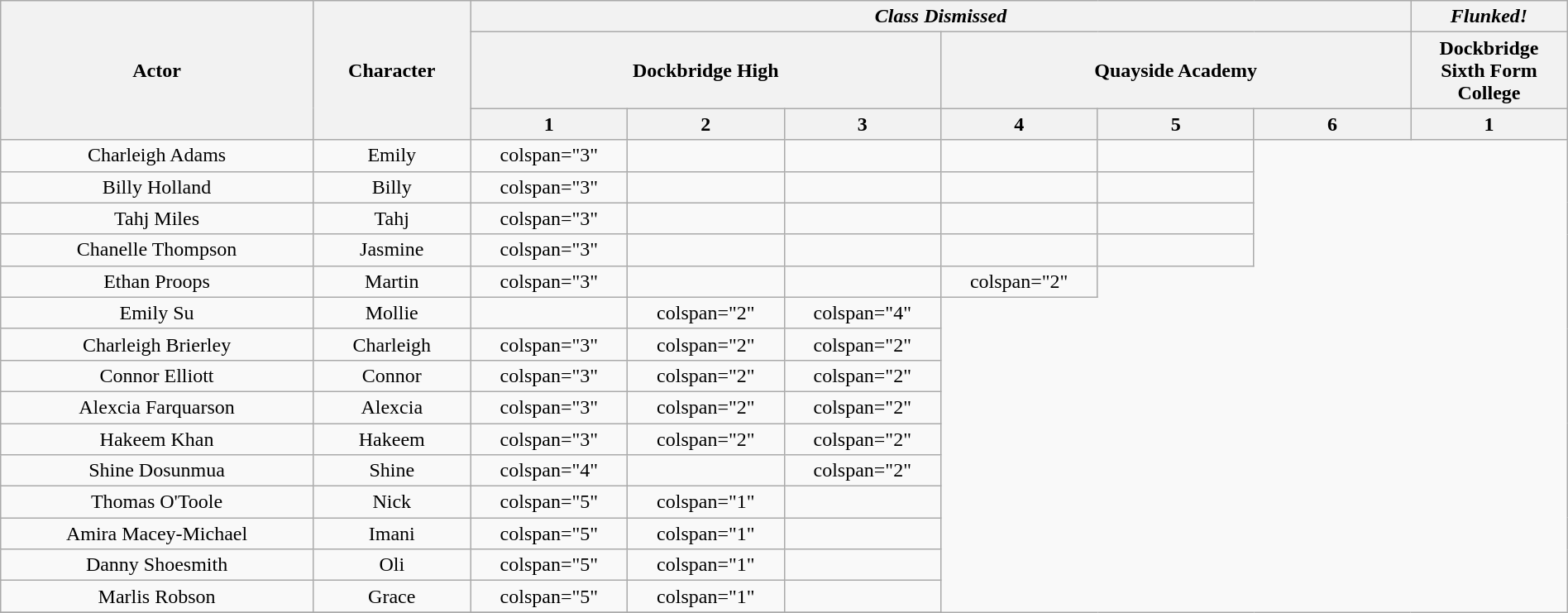<table class="wikitable plainrowheaders" style="text-align:center; width:100%">
<tr>
<th rowspan="3">Actor</th>
<th rowspan="3">Character</th>
<th colspan="6"><em>Class Dismissed</em></th>
<th><em>Flunked!</em></th>
</tr>
<tr>
<th colspan="3">Dockbridge High</th>
<th colspan="3">Quayside Academy</th>
<th>Dockbridge Sixth Form College</th>
</tr>
<tr>
<th scope="col" width="10%">1</th>
<th scope="col" width="10%">2</th>
<th scope="col" width="10%">3</th>
<th scope="col" width="10%">4</th>
<th scope="col" width="10%">5</th>
<th scope="col" width="10%">6</th>
<th scope="col" width="10%">1</th>
</tr>
<tr>
<td>Charleigh Adams</td>
<td>Emily</td>
<td>colspan="3" </td>
<td></td>
<td></td>
<td></td>
<td></td>
</tr>
<tr>
<td>Billy Holland</td>
<td>Billy</td>
<td>colspan="3" </td>
<td></td>
<td></td>
<td></td>
<td></td>
</tr>
<tr>
<td>Tahj Miles</td>
<td>Tahj</td>
<td>colspan="3" </td>
<td></td>
<td></td>
<td></td>
<td></td>
</tr>
<tr>
<td>Chanelle Thompson</td>
<td>Jasmine</td>
<td>colspan="3" </td>
<td></td>
<td></td>
<td></td>
<td></td>
</tr>
<tr>
<td>Ethan Proops</td>
<td>Martin</td>
<td>colspan="3" </td>
<td></td>
<td></td>
<td>colspan="2" </td>
</tr>
<tr>
<td>Emily Su</td>
<td>Mollie</td>
<td></td>
<td>colspan="2" </td>
<td>colspan="4" </td>
</tr>
<tr>
<td>Charleigh Brierley</td>
<td>Charleigh</td>
<td>colspan="3" </td>
<td>colspan="2" </td>
<td>colspan="2" </td>
</tr>
<tr>
<td>Connor Elliott</td>
<td>Connor</td>
<td>colspan="3" </td>
<td>colspan="2" </td>
<td>colspan="2" </td>
</tr>
<tr>
<td>Alexcia Farquarson</td>
<td>Alexcia</td>
<td>colspan="3" </td>
<td>colspan="2" </td>
<td>colspan="2" </td>
</tr>
<tr>
<td>Hakeem Khan</td>
<td>Hakeem</td>
<td>colspan="3" </td>
<td>colspan="2" </td>
<td>colspan="2" </td>
</tr>
<tr>
<td>Shine Dosunmua</td>
<td>Shine</td>
<td>colspan="4" </td>
<td></td>
<td>colspan="2" </td>
</tr>
<tr>
<td>Thomas O'Toole</td>
<td>Nick</td>
<td>colspan="5" </td>
<td>colspan="1" </td>
<td></td>
</tr>
<tr>
<td>Amira Macey-Michael</td>
<td>Imani</td>
<td>colspan="5" </td>
<td>colspan="1" </td>
<td></td>
</tr>
<tr>
<td>Danny Shoesmith</td>
<td>Oli</td>
<td>colspan="5" </td>
<td>colspan="1" </td>
<td></td>
</tr>
<tr>
<td>Marlis Robson</td>
<td>Grace</td>
<td>colspan="5" </td>
<td>colspan="1" </td>
<td></td>
</tr>
<tr>
</tr>
</table>
